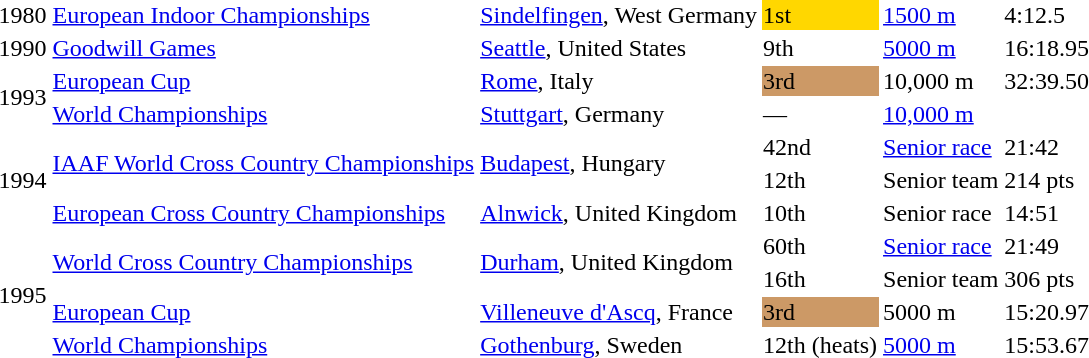<table>
<tr>
<td>1980</td>
<td><a href='#'>European Indoor Championships</a></td>
<td><a href='#'>Sindelfingen</a>, West Germany</td>
<td bgcolor=gold>1st</td>
<td><a href='#'>1500 m</a></td>
<td>4:12.5</td>
</tr>
<tr>
<td>1990</td>
<td><a href='#'>Goodwill Games</a></td>
<td><a href='#'>Seattle</a>, United States</td>
<td>9th</td>
<td><a href='#'>5000 m</a></td>
<td>16:18.95</td>
</tr>
<tr>
<td rowspan=2>1993</td>
<td><a href='#'>European Cup</a></td>
<td><a href='#'>Rome</a>, Italy</td>
<td bgcolor=cc9966>3rd</td>
<td>10,000 m</td>
<td>32:39.50</td>
</tr>
<tr>
<td><a href='#'>World Championships</a></td>
<td><a href='#'>Stuttgart</a>, Germany</td>
<td>—</td>
<td><a href='#'>10,000 m</a></td>
<td></td>
</tr>
<tr>
<td rowspan=3>1994</td>
<td rowspan=2><a href='#'>IAAF World Cross Country Championships</a></td>
<td rowspan=2><a href='#'>Budapest</a>, Hungary</td>
<td>42nd</td>
<td><a href='#'>Senior race</a></td>
<td>21:42</td>
</tr>
<tr>
<td>12th</td>
<td>Senior team</td>
<td>214 pts</td>
</tr>
<tr>
<td><a href='#'>European Cross Country Championships</a></td>
<td><a href='#'>Alnwick</a>, United Kingdom</td>
<td>10th</td>
<td>Senior race</td>
<td>14:51</td>
</tr>
<tr>
<td rowspan=4>1995</td>
<td rowspan=2><a href='#'>World Cross Country Championships</a></td>
<td rowspan=2><a href='#'>Durham</a>, United Kingdom</td>
<td>60th</td>
<td><a href='#'>Senior race</a></td>
<td>21:49</td>
</tr>
<tr>
<td>16th</td>
<td>Senior team</td>
<td>306 pts</td>
</tr>
<tr>
<td><a href='#'>European Cup</a></td>
<td><a href='#'>Villeneuve d'Ascq</a>, France</td>
<td bgcolor=cc9966>3rd</td>
<td>5000 m</td>
<td>15:20.97</td>
</tr>
<tr>
<td><a href='#'>World Championships</a></td>
<td><a href='#'>Gothenburg</a>, Sweden</td>
<td>12th (heats)</td>
<td><a href='#'>5000 m</a></td>
<td>15:53.67</td>
</tr>
<tr>
</tr>
</table>
